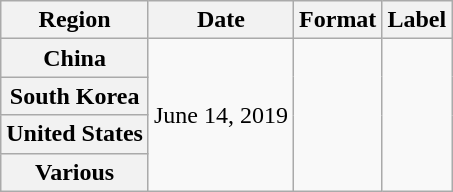<table class="wikitable plainrowheaders">
<tr>
<th>Region</th>
<th>Date</th>
<th>Format</th>
<th>Label</th>
</tr>
<tr>
<th scope="row">China</th>
<td rowspan="4">June 14, 2019</td>
<td rowspan="4"></td>
<td rowspan="4"></td>
</tr>
<tr>
<th scope="row">South Korea</th>
</tr>
<tr>
<th scope="row">United States</th>
</tr>
<tr>
<th scope="row">Various</th>
</tr>
</table>
